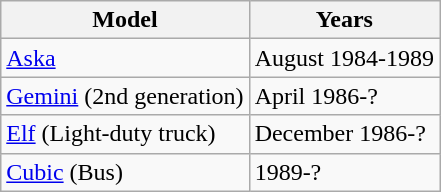<table class="wikitable">
<tr>
<th>Model</th>
<th>Years</th>
</tr>
<tr>
<td><a href='#'>Aska</a></td>
<td>August 1984-1989</td>
</tr>
<tr>
<td><a href='#'>Gemini</a> (2nd generation)</td>
<td>April 1986-?</td>
</tr>
<tr>
<td><a href='#'>Elf</a> (Light-duty truck)</td>
<td>December 1986-?</td>
</tr>
<tr>
<td><a href='#'>Cubic</a> (Bus)</td>
<td>1989-?</td>
</tr>
</table>
